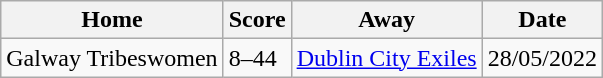<table class="wikitable">
<tr>
<th>Home</th>
<th>Score</th>
<th>Away</th>
<th>Date</th>
</tr>
<tr>
<td> Galway Tribeswomen</td>
<td>8–44</td>
<td> <a href='#'>Dublin City Exiles</a></td>
<td>28/05/2022</td>
</tr>
</table>
